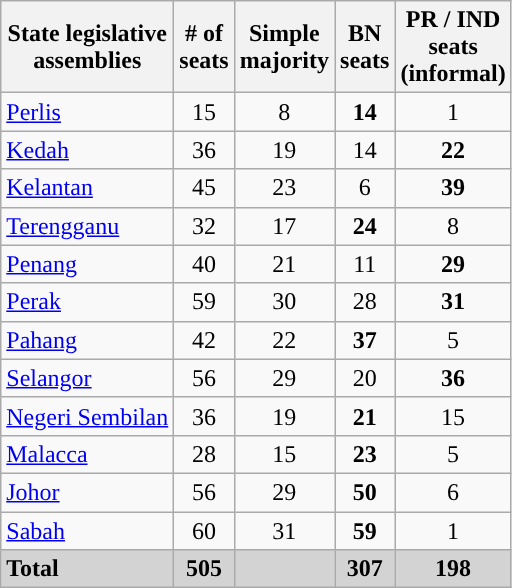<table class="wikitable sortable" style="text-align:center">
<tr>
<th>State legislative<br>assemblies</th>
<th># of<br>seats</th>
<th>Simple<br>majority</th>
<th>BN<br>seats</th>
<th>PR / IND<br>seats<br>(informal)</th>
</tr>
<tr>
<td style="text-align:left"> <a href='#'>Perlis</a></td>
<td>15</td>
<td>8</td>
<td><strong>14</strong></td>
<td>1</td>
</tr>
<tr>
<td style="text-align:left"> <a href='#'>Kedah</a></td>
<td>36</td>
<td>19</td>
<td>14</td>
<td><strong>22</strong></td>
</tr>
<tr>
<td style="text-align:left"> <a href='#'>Kelantan</a></td>
<td>45</td>
<td>23</td>
<td>6</td>
<td><strong>39</strong></td>
</tr>
<tr>
<td style="text-align:left"> <a href='#'>Terengganu</a></td>
<td>32</td>
<td>17</td>
<td><strong>24</strong></td>
<td>8</td>
</tr>
<tr>
<td style="text-align:left"> <a href='#'>Penang</a></td>
<td>40</td>
<td>21</td>
<td>11</td>
<td><strong>29</strong></td>
</tr>
<tr>
<td style="text-align:left"> <a href='#'>Perak</a></td>
<td>59</td>
<td>30</td>
<td>28</td>
<td><strong>31</strong></td>
</tr>
<tr>
<td style="text-align:left"> <a href='#'>Pahang</a></td>
<td>42</td>
<td>22</td>
<td><strong>37</strong></td>
<td>5</td>
</tr>
<tr>
<td style="text-align:left"> <a href='#'>Selangor</a></td>
<td>56</td>
<td>29</td>
<td>20</td>
<td><strong>36</strong></td>
</tr>
<tr>
<td style="text-align:left"> <a href='#'>Negeri Sembilan</a></td>
<td>36</td>
<td>19</td>
<td><strong>21</strong></td>
<td>15</td>
</tr>
<tr>
<td style="text-align:left"> <a href='#'>Malacca</a></td>
<td>28</td>
<td>15</td>
<td><strong>23</strong></td>
<td>5</td>
</tr>
<tr>
<td style="text-align:left"> <a href='#'>Johor</a></td>
<td>56</td>
<td>29</td>
<td><strong>50</strong></td>
<td>6</td>
</tr>
<tr>
<td style="text-align:left"> <a href='#'>Sabah</a></td>
<td>60</td>
<td>31</td>
<td><strong>59</strong></td>
<td>1</td>
</tr>
<tr class="sortbottom" bgcolor="lightgrey">
<td style="text-align:left"><strong>Total</strong></td>
<td><strong>505</strong></td>
<td></td>
<td><span><strong>307</strong></span></td>
<td><span><strong>198</strong></span></td>
</tr>
</table>
